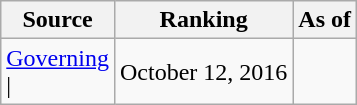<table class="wikitable" style="text-align:center">
<tr>
<th>Source</th>
<th>Ranking</th>
<th>As of</th>
</tr>
<tr>
<td align=left><a href='#'>Governing</a><br>| </td>
<td>October 12, 2016</td>
</tr>
</table>
